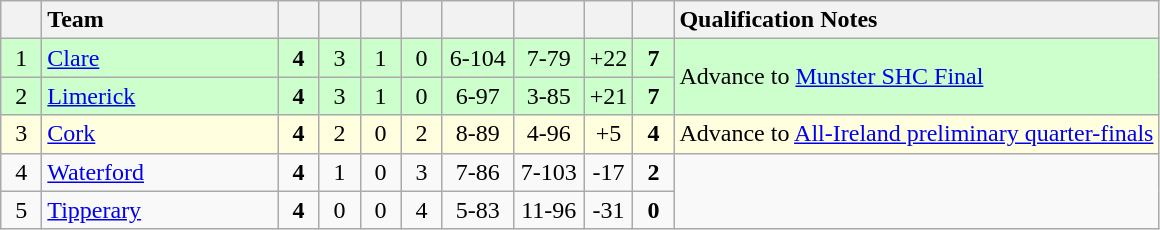<table class="wikitable" style="text-align:center">
<tr>
<th width="20"></th>
<th width="150" style="text-align:left;">Team</th>
<th width="20"></th>
<th width="20"></th>
<th width="20"></th>
<th width="20"></th>
<th width="40"></th>
<th width="40"></th>
<th width="20"></th>
<th width="20"></th>
<th style="text-align:left;">Qualification Notes</th>
</tr>
<tr style="background:#ccffcc">
<td>1</td>
<td align="left"> <a href='#'>Clare</a></td>
<td><strong>4</strong></td>
<td>3</td>
<td>1</td>
<td>0</td>
<td>6-104</td>
<td>7-79</td>
<td>+22</td>
<td><strong>7</strong></td>
<td rowspan="2" style="text-align:left;">Advance to <a href='#'>Munster SHC Final</a></td>
</tr>
<tr style="background:#ccffcc">
<td>2</td>
<td align="left"> <a href='#'>Limerick</a></td>
<td><strong>4</strong></td>
<td>3</td>
<td>1</td>
<td>0</td>
<td>6-97</td>
<td>3-85</td>
<td>+21</td>
<td><strong>7</strong></td>
</tr>
<tr style="background:#FFFFE0">
<td>3</td>
<td align="left"> <a href='#'>Cork</a></td>
<td><strong>4</strong></td>
<td>2</td>
<td>0</td>
<td>2</td>
<td>8-89</td>
<td>4-96</td>
<td>+5</td>
<td><strong>4</strong></td>
<td style="text-align:left;">Advance to <a href='#'>All-Ireland preliminary quarter-finals</a></td>
</tr>
<tr>
<td>4</td>
<td align="left"> <a href='#'>Waterford</a></td>
<td><strong>4</strong></td>
<td>1</td>
<td>0</td>
<td>3</td>
<td>7-86</td>
<td>7-103</td>
<td>-17</td>
<td><strong>2</strong></td>
<td rowspan="2"></td>
</tr>
<tr>
<td>5</td>
<td align="left"> <a href='#'>Tipperary</a></td>
<td><strong>4</strong></td>
<td>0</td>
<td>0</td>
<td>4</td>
<td>5-83</td>
<td>11-96</td>
<td>-31</td>
<td><strong>0</strong></td>
</tr>
</table>
